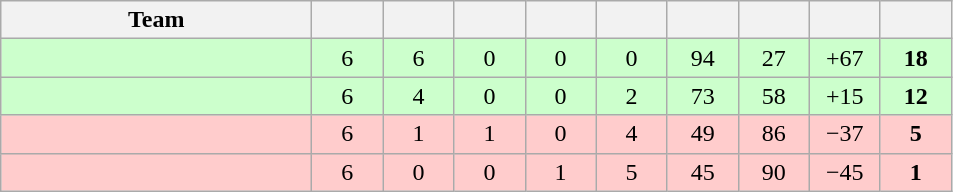<table class=wikitable style="text-align:center">
<tr>
<th width=200>Team</th>
<th width=40></th>
<th width=40></th>
<th width=40></th>
<th width=40></th>
<th width=40></th>
<th width=40></th>
<th width=40></th>
<th width=40></th>
<th width=40></th>
</tr>
<tr bgcolor=ccffcc>
<td align=left></td>
<td>6</td>
<td>6</td>
<td>0</td>
<td>0</td>
<td>0</td>
<td>94</td>
<td>27</td>
<td>+67</td>
<td><strong>18</strong></td>
</tr>
<tr bgcolor=ccffcc>
<td align=left></td>
<td>6</td>
<td>4</td>
<td>0</td>
<td>0</td>
<td>2</td>
<td>73</td>
<td>58</td>
<td>+15</td>
<td><strong>12</strong></td>
</tr>
<tr bgcolor=ffcccc>
<td align=left></td>
<td>6</td>
<td>1</td>
<td>1</td>
<td>0</td>
<td>4</td>
<td>49</td>
<td>86</td>
<td>−37</td>
<td><strong>5</strong></td>
</tr>
<tr bgcolor=ffcccc>
<td align=left></td>
<td>6</td>
<td>0</td>
<td>0</td>
<td>1</td>
<td>5</td>
<td>45</td>
<td>90</td>
<td>−45</td>
<td><strong>1</strong></td>
</tr>
</table>
